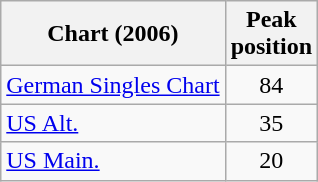<table class="wikitable sortable">
<tr>
<th scope="col">Chart (2006)</th>
<th scope="col">Peak<br>position</th>
</tr>
<tr>
<td><a href='#'>German Singles Chart</a></td>
<td style="text-align:center;">84</td>
</tr>
<tr>
<td><a href='#'>US Alt.</a></td>
<td style="text-align:center;">35</td>
</tr>
<tr>
<td><a href='#'>US Main.</a></td>
<td style="text-align:center;">20</td>
</tr>
</table>
